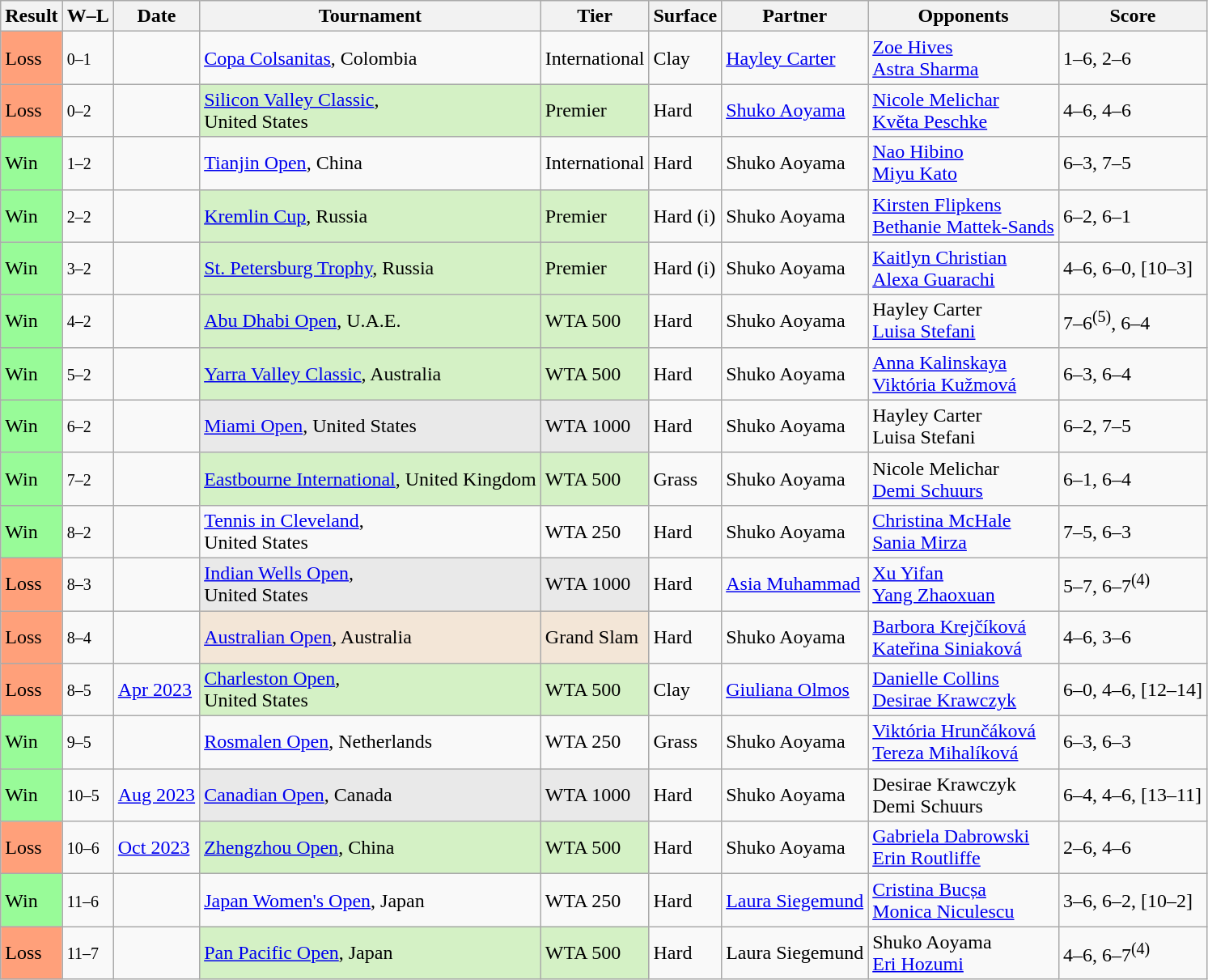<table class="sortable wikitable">
<tr>
<th>Result</th>
<th class="unsortable">W–L</th>
<th>Date</th>
<th>Tournament</th>
<th>Tier</th>
<th>Surface</th>
<th>Partner</th>
<th>Opponents</th>
<th class="unsortable">Score</th>
</tr>
<tr>
<td style="background:#ffa07a;">Loss</td>
<td><small>0–1</small></td>
<td><a href='#'></a></td>
<td><a href='#'>Copa Colsanitas</a>, Colombia</td>
<td>International</td>
<td>Clay</td>
<td> <a href='#'>Hayley Carter</a></td>
<td> <a href='#'>Zoe Hives</a> <br>  <a href='#'>Astra Sharma</a></td>
<td>1–6, 2–6</td>
</tr>
<tr>
<td style="background:#ffa07a;">Loss</td>
<td><small>0–2</small></td>
<td><a href='#'></a></td>
<td bgcolor=d4f1c5><a href='#'>Silicon Valley Classic</a>, <br>United States</td>
<td bgcolor=d4f1c5>Premier</td>
<td>Hard</td>
<td> <a href='#'>Shuko Aoyama</a></td>
<td> <a href='#'>Nicole Melichar</a> <br>  <a href='#'>Květa Peschke</a></td>
<td>4–6, 4–6</td>
</tr>
<tr>
<td style="background:#98fb98;">Win</td>
<td><small>1–2</small></td>
<td><a href='#'></a></td>
<td><a href='#'>Tianjin Open</a>, China</td>
<td>International</td>
<td>Hard</td>
<td> Shuko Aoyama</td>
<td> <a href='#'>Nao Hibino</a> <br>  <a href='#'>Miyu Kato</a></td>
<td>6–3, 7–5</td>
</tr>
<tr>
<td style="background:#98fb98;">Win</td>
<td><small>2–2</small></td>
<td><a href='#'></a></td>
<td bgcolor=d4f1c5><a href='#'>Kremlin Cup</a>, Russia</td>
<td bgcolor=d4f1c5>Premier</td>
<td>Hard (i)</td>
<td> Shuko Aoyama</td>
<td> <a href='#'>Kirsten Flipkens</a> <br>  <a href='#'>Bethanie Mattek-Sands</a></td>
<td>6–2, 6–1</td>
</tr>
<tr>
<td style="background:#98fb98;">Win</td>
<td><small>3–2</small></td>
<td><a href='#'></a></td>
<td bgcolor=d4f1c5><a href='#'>St. Petersburg Trophy</a>, Russia</td>
<td bgcolor=d4f1c5>Premier</td>
<td>Hard (i)</td>
<td> Shuko Aoyama</td>
<td> <a href='#'>Kaitlyn Christian</a> <br>  <a href='#'>Alexa Guarachi</a></td>
<td>4–6, 6–0, [10–3]</td>
</tr>
<tr>
<td style="background:#98fb98;">Win</td>
<td><small>4–2</small></td>
<td><a href='#'></a></td>
<td bgcolor="d4f1c5"><a href='#'>Abu Dhabi Open</a>, U.A.E.</td>
<td bgcolor="d4f1c5">WTA 500</td>
<td>Hard</td>
<td> Shuko Aoyama</td>
<td> Hayley Carter <br>  <a href='#'>Luisa Stefani</a></td>
<td>7–6<sup>(5)</sup>, 6–4</td>
</tr>
<tr>
<td style="background:#98fb98;">Win</td>
<td><small>5–2</small></td>
<td><a href='#'></a></td>
<td bgcolor="d4f1c5"><a href='#'>Yarra Valley Classic</a>, Australia</td>
<td bgcolor="d4f1c5">WTA 500</td>
<td>Hard</td>
<td> Shuko Aoyama</td>
<td> <a href='#'>Anna Kalinskaya</a> <br>  <a href='#'>Viktória Kužmová</a></td>
<td>6–3, 6–4</td>
</tr>
<tr>
<td style="background:#98fb98;">Win</td>
<td><small>6–2</small></td>
<td><a href='#'></a></td>
<td bgcolor="e9e9e9"><a href='#'>Miami Open</a>, United States</td>
<td bgcolor="e9e9e9">WTA 1000</td>
<td>Hard</td>
<td> Shuko Aoyama</td>
<td> Hayley Carter <br>  Luisa Stefani</td>
<td>6–2, 7–5</td>
</tr>
<tr>
<td style="background:#98FB98;">Win</td>
<td><small>7–2</small></td>
<td><a href='#'></a></td>
<td bgcolor="d4f1c5"><a href='#'>Eastbourne International</a>, United Kingdom</td>
<td bgcolor="d4f1c5">WTA 500</td>
<td>Grass</td>
<td> Shuko Aoyama</td>
<td> Nicole Melichar <br>  <a href='#'>Demi Schuurs</a></td>
<td>6–1, 6–4</td>
</tr>
<tr>
<td style="background:#98fb98;">Win</td>
<td><small>8–2</small></td>
<td><a href='#'></a></td>
<td><a href='#'>Tennis in Cleveland</a>, <br>United States</td>
<td>WTA 250</td>
<td>Hard</td>
<td> Shuko Aoyama</td>
<td> <a href='#'>Christina McHale</a> <br>  <a href='#'>Sania Mirza</a></td>
<td>7–5, 6–3</td>
</tr>
<tr>
<td style="background:#ffa07a;">Loss</td>
<td><small>8–3</small></td>
<td><a href='#'></a></td>
<td bgcolor="e9e9e9"><a href='#'>Indian Wells Open</a>, <br>United States</td>
<td bgcolor="e9e9e9">WTA 1000</td>
<td>Hard</td>
<td> <a href='#'>Asia Muhammad</a></td>
<td> <a href='#'>Xu Yifan</a> <br>  <a href='#'>Yang Zhaoxuan</a></td>
<td>5–7, 6–7<sup>(4)</sup></td>
</tr>
<tr>
<td style="background:#ffa07a;">Loss</td>
<td><small>8–4</small></td>
<td><a href='#'></a></td>
<td bgcolor="f3e6d7"><a href='#'>Australian Open</a>, Australia</td>
<td bgcolor="f3e6d7">Grand Slam</td>
<td>Hard</td>
<td> Shuko Aoyama</td>
<td> <a href='#'>Barbora Krejčíková</a> <br>  <a href='#'>Kateřina Siniaková</a></td>
<td>4–6, 3–6</td>
</tr>
<tr>
<td style="background:#ffa07a;">Loss</td>
<td><small>8–5</small></td>
<td><a href='#'>Apr 2023</a></td>
<td style="background:#d4f1c5;"><a href='#'>Charleston Open</a>, <br>United States</td>
<td style="background:#d4f1c5;">WTA 500</td>
<td>Clay</td>
<td> <a href='#'>Giuliana Olmos</a></td>
<td> <a href='#'>Danielle Collins</a> <br>  <a href='#'>Desirae Krawczyk</a></td>
<td>6–0, 4–6, [12–14]</td>
</tr>
<tr>
<td style="background:#98fb98;">Win</td>
<td><small>9–5</small></td>
<td><a href='#'></a></td>
<td><a href='#'>Rosmalen Open</a>, Netherlands</td>
<td>WTA 250</td>
<td>Grass</td>
<td> Shuko Aoyama</td>
<td> <a href='#'>Viktória Hrunčáková</a> <br>  <a href='#'>Tereza Mihalíková</a></td>
<td>6–3, 6–3</td>
</tr>
<tr>
<td style="background:#98fb98;">Win</td>
<td><small>10–5</small></td>
<td><a href='#'>Aug 2023</a></td>
<td bgcolor=e9e9e9><a href='#'>Canadian Open</a>, Canada</td>
<td bgcolor=e9e9e9>WTA 1000</td>
<td>Hard</td>
<td> Shuko Aoyama</td>
<td> Desirae Krawczyk <br>  Demi Schuurs</td>
<td>6–4, 4–6, [13–11]</td>
</tr>
<tr>
<td style="background:#ffa07a;">Loss</td>
<td><small>10–6</small></td>
<td><a href='#'>Oct 2023</a></td>
<td bgcolor=d4f1c5><a href='#'>Zhengzhou Open</a>, China</td>
<td bgcolor=d4f1c5>WTA 500</td>
<td>Hard</td>
<td> Shuko Aoyama</td>
<td> <a href='#'>Gabriela Dabrowski</a> <br>  <a href='#'>Erin Routliffe</a></td>
<td>2–6, 4–6</td>
</tr>
<tr>
<td style="background:#98fb98;">Win</td>
<td><small>11–6</small></td>
<td><a href='#'></a></td>
<td><a href='#'>Japan Women's Open</a>, Japan</td>
<td>WTA 250</td>
<td>Hard</td>
<td> <a href='#'>Laura Siegemund</a></td>
<td> <a href='#'>Cristina Bucșa</a> <br>  <a href='#'>Monica Niculescu</a></td>
<td>3–6, 6–2, [10–2]</td>
</tr>
<tr>
<td style="background:#ffa07a;">Loss</td>
<td><small>11–7</small></td>
<td><a href='#'></a></td>
<td style="background:#d4f1c5;"><a href='#'>Pan Pacific Open</a>, Japan</td>
<td style="background:#d4f1c5;">WTA 500</td>
<td>Hard</td>
<td> Laura Siegemund</td>
<td> Shuko Aoyama<br> <a href='#'>Eri Hozumi</a></td>
<td>4–6, 6–7<sup>(4)</sup></td>
</tr>
</table>
